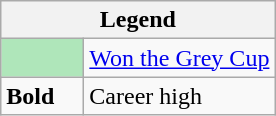<table class="wikitable mw-collapsible">
<tr>
<th colspan="2">Legend</th>
</tr>
<tr>
<td style="background:#afe6ba; width:3em;"></td>
<td><a href='#'>Won the Grey Cup</a></td>
</tr>
<tr>
<td><strong>Bold</strong></td>
<td>Career high</td>
</tr>
</table>
